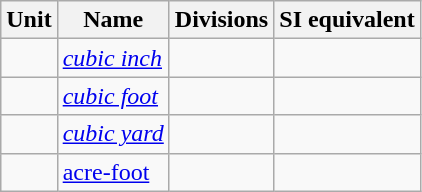<table class="wikitable">
<tr>
<th scope=col>Unit</th>
<th scope=col>Name</th>
<th scope=col>Divisions</th>
<th scope=col>SI equivalent</th>
</tr>
<tr>
<td></td>
<td><em><a href='#'>cubic inch</a></em></td>
<td></td>
<td></td>
</tr>
<tr>
<td></td>
<td><em><a href='#'>cubic foot</a></em></td>
<td></td>
<td></td>
</tr>
<tr>
<td></td>
<td><em><a href='#'>cubic yard</a></em></td>
<td></td>
<td></td>
</tr>
<tr>
<td></td>
<td><a href='#'>acre-foot</a></td>
<td></td>
<td></td>
</tr>
</table>
